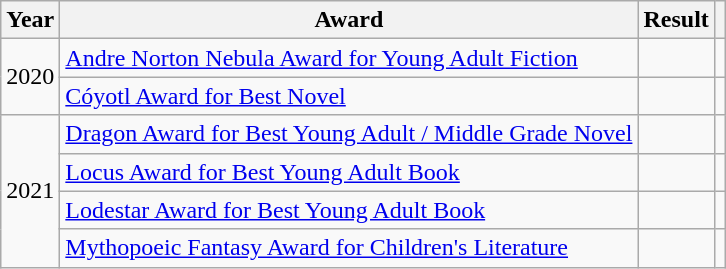<table class="wikitable">
<tr>
<th>Year</th>
<th>Award</th>
<th>Result</th>
<th></th>
</tr>
<tr>
<td rowspan="2">2020</td>
<td><a href='#'>Andre Norton Nebula Award for Young Adult Fiction</a></td>
<td></td>
<td></td>
</tr>
<tr>
<td><a href='#'>Cóyotl Award for Best Novel</a></td>
<td></td>
<td></td>
</tr>
<tr>
<td rowspan="4">2021</td>
<td><a href='#'>Dragon Award for Best Young Adult / Middle Grade Novel</a></td>
<td></td>
<td></td>
</tr>
<tr>
<td><a href='#'>Locus Award for Best Young Adult Book</a></td>
<td></td>
<td></td>
</tr>
<tr>
<td><a href='#'>Lodestar Award for Best Young Adult Book</a></td>
<td></td>
<td></td>
</tr>
<tr>
<td><a href='#'>Mythopoeic Fantasy Award for Children's Literature</a></td>
<td></td>
<td></td>
</tr>
</table>
